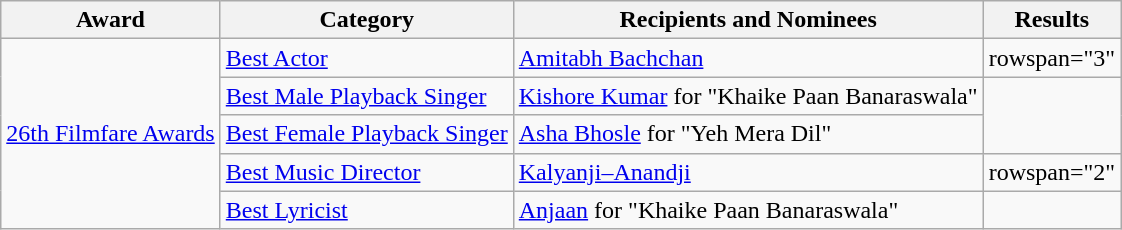<table class="wikitable plainrowheaders sortable">
<tr>
<th>Award</th>
<th>Category</th>
<th>Recipients and Nominees</th>
<th>Results</th>
</tr>
<tr>
<td rowspan="5"><a href='#'>26th Filmfare Awards</a></td>
<td><a href='#'>Best Actor</a></td>
<td><a href='#'>Amitabh Bachchan</a></td>
<td>rowspan="3" </td>
</tr>
<tr>
<td><a href='#'>Best Male Playback Singer</a></td>
<td><a href='#'>Kishore Kumar</a> for "Khaike Paan Banaraswala"</td>
</tr>
<tr>
<td><a href='#'>Best Female Playback Singer</a></td>
<td><a href='#'>Asha Bhosle</a> for "Yeh Mera Dil"</td>
</tr>
<tr>
<td><a href='#'>Best Music Director</a></td>
<td><a href='#'>Kalyanji–Anandji</a></td>
<td>rowspan="2" </td>
</tr>
<tr>
<td><a href='#'>Best Lyricist</a></td>
<td><a href='#'>Anjaan</a> for "Khaike Paan Banaraswala"</td>
</tr>
</table>
